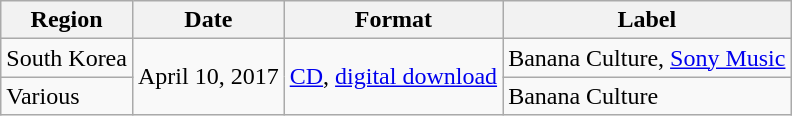<table class="wikitable">
<tr>
<th>Region</th>
<th>Date</th>
<th>Format</th>
<th>Label</th>
</tr>
<tr>
<td>South Korea</td>
<td rowspan="2">April 10, 2017</td>
<td rowspan="2"><a href='#'>CD</a>, <a href='#'>digital download</a></td>
<td>Banana Culture, <a href='#'>Sony Music</a></td>
</tr>
<tr>
<td>Various</td>
<td>Banana Culture</td>
</tr>
</table>
